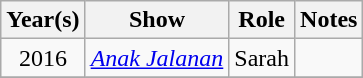<table class="wikitable" style="text-align:center;">
<tr>
<th>Year(s)</th>
<th>Show</th>
<th>Role</th>
<th>Notes</th>
</tr>
<tr>
<td>2016</td>
<td><em><a href='#'>Anak Jalanan</a></em></td>
<td>Sarah</td>
<td></td>
</tr>
<tr>
</tr>
</table>
